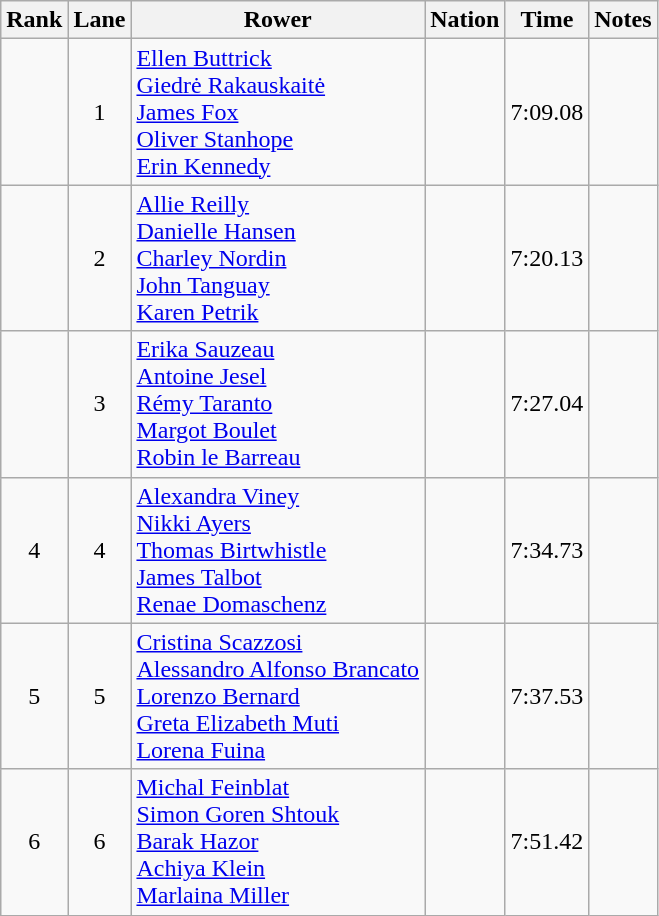<table class="wikitable sortable" style="text-align:center">
<tr>
<th>Rank</th>
<th>Lane</th>
<th>Rower</th>
<th>Nation</th>
<th>Time</th>
<th>Notes</th>
</tr>
<tr>
<td></td>
<td>1</td>
<td align="left"><a href='#'>Ellen Buttrick</a><br><a href='#'>Giedrė Rakauskaitė</a><br><a href='#'>James Fox</a><br><a href='#'>Oliver Stanhope</a><br><a href='#'>Erin Kennedy</a></td>
<td align="left"></td>
<td>7:09.08</td>
<td></td>
</tr>
<tr>
<td></td>
<td>2</td>
<td align="left"><a href='#'>Allie Reilly</a><br><a href='#'>Danielle Hansen</a><br><a href='#'>Charley Nordin</a><br><a href='#'>John Tanguay</a><br><a href='#'>Karen Petrik</a></td>
<td align="left"></td>
<td>7:20.13</td>
<td></td>
</tr>
<tr>
<td></td>
<td>3</td>
<td align="left"><a href='#'>Erika Sauzeau</a><br><a href='#'>Antoine Jesel</a><br><a href='#'>Rémy Taranto</a><br><a href='#'>Margot Boulet</a><br><a href='#'>Robin le Barreau</a></td>
<td align="left"></td>
<td>7:27.04</td>
<td></td>
</tr>
<tr>
<td>4</td>
<td>4</td>
<td align="left"><a href='#'>Alexandra Viney</a><br><a href='#'>Nikki Ayers</a><br><a href='#'>Thomas Birtwhistle</a><br><a href='#'>James Talbot</a><br><a href='#'>Renae Domaschenz</a></td>
<td align="left"></td>
<td>7:34.73</td>
</tr>
<tr>
<td>5</td>
<td>5</td>
<td align="left"><a href='#'>Cristina Scazzosi</a><br><a href='#'>Alessandro Alfonso Brancato</a><br><a href='#'>Lorenzo Bernard</a><br><a href='#'>Greta Elizabeth Muti</a><br><a href='#'>Lorena Fuina</a></td>
<td align="left"></td>
<td>7:37.53</td>
<td></td>
</tr>
<tr>
<td>6</td>
<td>6</td>
<td align="left"><a href='#'>Michal Feinblat</a><br><a href='#'>Simon Goren Shtouk</a><br><a href='#'>Barak Hazor</a><br><a href='#'>Achiya Klein</a><br><a href='#'>Marlaina Miller</a></td>
<td align="left"></td>
<td>7:51.42</td>
</tr>
</table>
